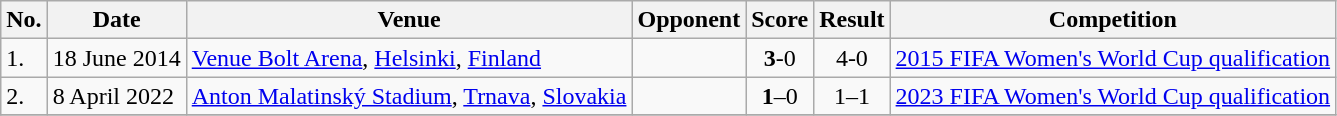<table class="wikitable">
<tr>
<th>No.</th>
<th>Date</th>
<th>Venue</th>
<th>Opponent</th>
<th>Score</th>
<th>Result</th>
<th>Competition</th>
</tr>
<tr>
<td>1.</td>
<td>18 June 2014</td>
<td><a href='#'>Venue Bolt Arena</a>, <a href='#'>Helsinki</a>, <a href='#'>Finland</a></td>
<td></td>
<td align=center><strong>3</strong>-0</td>
<td align=center>4-0</td>
<td><a href='#'>2015 FIFA Women's World Cup qualification</a></td>
</tr>
<tr>
<td>2.</td>
<td>8 April 2022</td>
<td><a href='#'>Anton Malatinský Stadium</a>, <a href='#'>Trnava</a>, <a href='#'>Slovakia</a></td>
<td></td>
<td align=center><strong>1</strong>–0</td>
<td align=center>1–1</td>
<td><a href='#'>2023 FIFA Women's World Cup qualification</a></td>
</tr>
<tr>
</tr>
</table>
